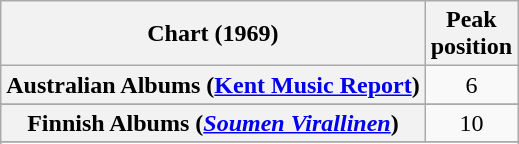<table class="wikitable sortable plainrowheaders">
<tr>
<th>Chart (1969)</th>
<th>Peak<br>position</th>
</tr>
<tr>
<th scope="row">Australian Albums (<a href='#'>Kent Music Report</a>)</th>
<td align="center">6</td>
</tr>
<tr>
</tr>
<tr>
<th scope="row">Finnish Albums (<a href='#'><em>Soumen Virallinen</em></a>)</th>
<td style="text-align:center;">10</td>
</tr>
<tr>
</tr>
<tr>
</tr>
<tr>
</tr>
</table>
